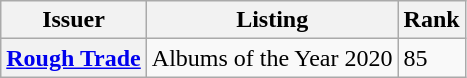<table class="wikitable plainrowheaders">
<tr>
<th scope="col">Issuer</th>
<th scope="col">Listing</th>
<th scope="col">Rank</th>
</tr>
<tr>
<th scope="row"><a href='#'>Rough Trade</a></th>
<td>Albums of the Year 2020</td>
<td>85</td>
</tr>
</table>
